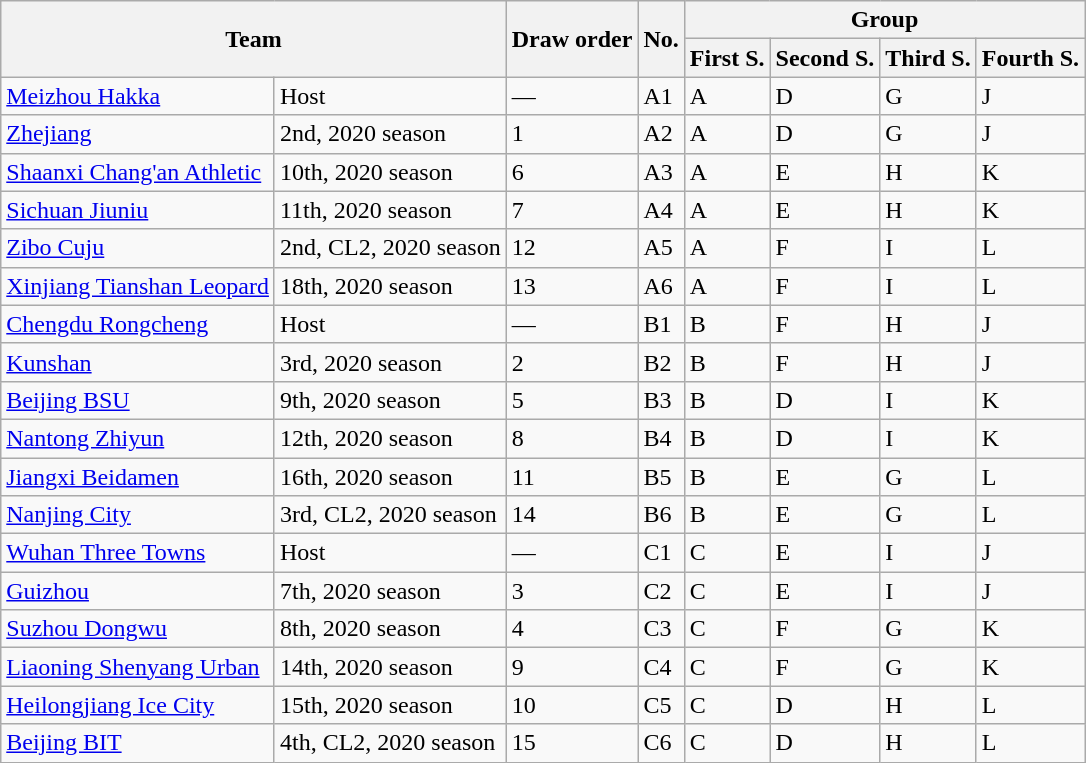<table class="wikitable sortable">
<tr>
<th colspan="2" rowspan="2">Team</th>
<th rowspan="2">Draw order</th>
<th rowspan="2">No.</th>
<th colspan="4">Group</th>
</tr>
<tr>
<th>First S.</th>
<th>Second S.</th>
<th>Third S.</th>
<th>Fourth S.</th>
</tr>
<tr>
<td><a href='#'>Meizhou Hakka</a></td>
<td>Host</td>
<td>—</td>
<td>A1</td>
<td>A</td>
<td>D</td>
<td>G</td>
<td>J</td>
</tr>
<tr>
<td><a href='#'>Zhejiang</a></td>
<td>2nd, 2020 season</td>
<td>1</td>
<td>A2</td>
<td>A</td>
<td>D</td>
<td>G</td>
<td>J</td>
</tr>
<tr>
<td><a href='#'>Shaanxi Chang'an Athletic</a></td>
<td>10th, 2020 season</td>
<td>6</td>
<td>A3</td>
<td>A</td>
<td>E</td>
<td>H</td>
<td>K</td>
</tr>
<tr>
<td><a href='#'>Sichuan Jiuniu</a></td>
<td>11th, 2020 season</td>
<td>7</td>
<td>A4</td>
<td>A</td>
<td>E</td>
<td>H</td>
<td>K</td>
</tr>
<tr>
<td><a href='#'>Zibo Cuju</a></td>
<td>2nd, CL2, 2020 season</td>
<td>12</td>
<td>A5</td>
<td>A</td>
<td>F</td>
<td>I</td>
<td>L</td>
</tr>
<tr>
<td><a href='#'>Xinjiang Tianshan Leopard</a></td>
<td>18th, 2020 season</td>
<td>13</td>
<td>A6</td>
<td>A</td>
<td>F</td>
<td>I</td>
<td>L</td>
</tr>
<tr>
<td><a href='#'>Chengdu Rongcheng</a></td>
<td>Host</td>
<td>—</td>
<td>B1</td>
<td>B</td>
<td>F</td>
<td>H</td>
<td>J</td>
</tr>
<tr>
<td><a href='#'>Kunshan</a></td>
<td>3rd, 2020 season</td>
<td>2</td>
<td>B2</td>
<td>B</td>
<td>F</td>
<td>H</td>
<td>J</td>
</tr>
<tr>
<td><a href='#'>Beijing BSU</a></td>
<td>9th, 2020 season</td>
<td>5</td>
<td>B3</td>
<td>B</td>
<td>D</td>
<td>I</td>
<td>K</td>
</tr>
<tr>
<td><a href='#'>Nantong Zhiyun</a></td>
<td>12th, 2020 season</td>
<td>8</td>
<td>B4</td>
<td>B</td>
<td>D</td>
<td>I</td>
<td>K</td>
</tr>
<tr>
<td><a href='#'>Jiangxi Beidamen</a></td>
<td>16th, 2020 season</td>
<td>11</td>
<td>B5</td>
<td>B</td>
<td>E</td>
<td>G</td>
<td>L</td>
</tr>
<tr>
<td><a href='#'>Nanjing City</a></td>
<td>3rd, CL2, 2020 season</td>
<td>14</td>
<td>B6</td>
<td>B</td>
<td>E</td>
<td>G</td>
<td>L</td>
</tr>
<tr>
<td><a href='#'>Wuhan Three Towns</a></td>
<td>Host</td>
<td>—</td>
<td>C1</td>
<td>C</td>
<td>E</td>
<td>I</td>
<td>J</td>
</tr>
<tr>
<td><a href='#'>Guizhou</a></td>
<td>7th, 2020 season</td>
<td>3</td>
<td>C2</td>
<td>C</td>
<td>E</td>
<td>I</td>
<td>J</td>
</tr>
<tr>
<td><a href='#'>Suzhou Dongwu</a></td>
<td>8th, 2020 season</td>
<td>4</td>
<td>C3</td>
<td>C</td>
<td>F</td>
<td>G</td>
<td>K</td>
</tr>
<tr>
<td><a href='#'>Liaoning Shenyang Urban</a></td>
<td>14th, 2020 season</td>
<td>9</td>
<td>C4</td>
<td>C</td>
<td>F</td>
<td>G</td>
<td>K</td>
</tr>
<tr>
<td><a href='#'>Heilongjiang Ice City</a></td>
<td>15th, 2020 season</td>
<td>10</td>
<td>C5</td>
<td>C</td>
<td>D</td>
<td>H</td>
<td>L</td>
</tr>
<tr>
<td><a href='#'>Beijing BIT</a></td>
<td>4th, CL2, 2020 season</td>
<td>15</td>
<td>C6</td>
<td>C</td>
<td>D</td>
<td>H</td>
<td>L</td>
</tr>
</table>
